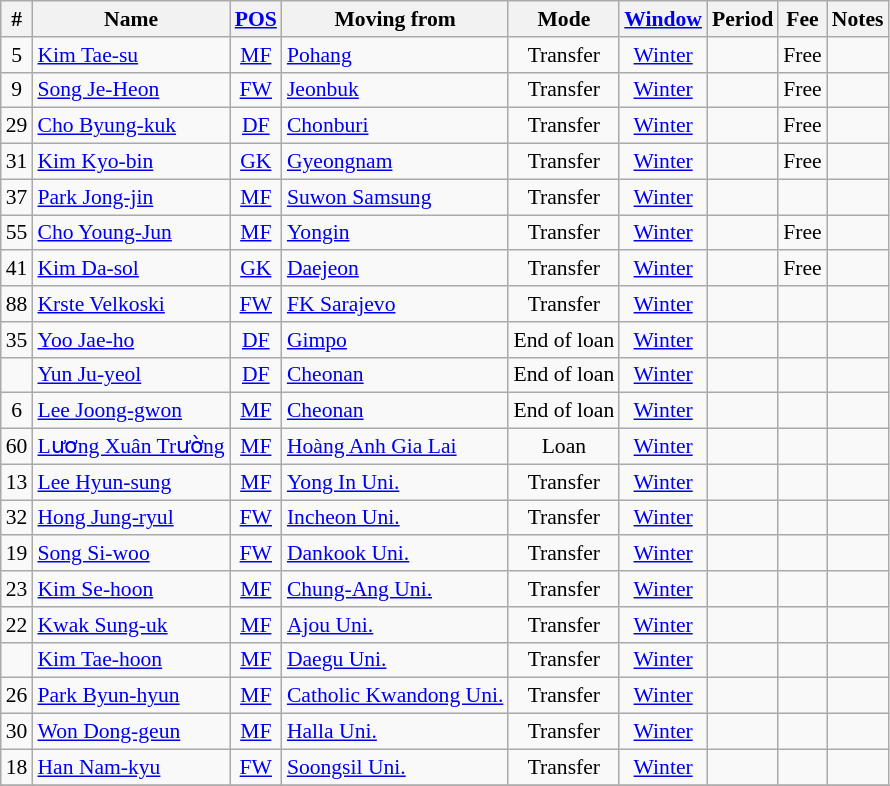<table class="wikitable sortable" style="text-align: center; font-size:90%;">
<tr>
<th>#</th>
<th>Name</th>
<th><a href='#'>POS</a></th>
<th>Moving from</th>
<th>Mode</th>
<th><a href='#'>Window</a></th>
<th>Period</th>
<th>Fee</th>
<th>Notes</th>
</tr>
<tr>
<td>5</td>
<td align=left> <a href='#'>Kim Tae-su</a></td>
<td><a href='#'>MF</a></td>
<td align=left> <a href='#'>Pohang</a></td>
<td>Transfer</td>
<td><a href='#'>Winter</a></td>
<td></td>
<td>Free</td>
<td></td>
</tr>
<tr>
<td>9</td>
<td align=left> <a href='#'>Song Je-Heon</a></td>
<td><a href='#'>FW</a></td>
<td align=left> <a href='#'>Jeonbuk</a></td>
<td>Transfer</td>
<td><a href='#'>Winter</a></td>
<td></td>
<td>Free</td>
<td></td>
</tr>
<tr>
<td>29</td>
<td align=left> <a href='#'>Cho Byung-kuk</a></td>
<td><a href='#'>DF</a></td>
<td align=left> <a href='#'>Chonburi</a></td>
<td>Transfer</td>
<td><a href='#'>Winter</a></td>
<td></td>
<td>Free</td>
<td></td>
</tr>
<tr>
<td>31</td>
<td align=left> <a href='#'>Kim Kyo-bin</a></td>
<td><a href='#'>GK</a></td>
<td align=left> <a href='#'>Gyeongnam</a></td>
<td>Transfer</td>
<td><a href='#'>Winter</a></td>
<td></td>
<td>Free</td>
<td></td>
</tr>
<tr>
<td>37</td>
<td align=left> <a href='#'>Park Jong-jin</a></td>
<td><a href='#'>MF</a></td>
<td align=left> <a href='#'>Suwon Samsung</a></td>
<td>Transfer</td>
<td><a href='#'>Winter</a></td>
<td></td>
<td></td>
<td></td>
</tr>
<tr>
<td>55</td>
<td align=left> <a href='#'>Cho Young-Jun</a></td>
<td><a href='#'>MF</a></td>
<td align=left> <a href='#'>Yongin</a></td>
<td>Transfer</td>
<td><a href='#'>Winter</a></td>
<td></td>
<td>Free</td>
<td></td>
</tr>
<tr>
<td>41</td>
<td align=left> <a href='#'>Kim Da-sol</a></td>
<td><a href='#'>GK</a></td>
<td align=left> <a href='#'>Daejeon</a></td>
<td>Transfer</td>
<td><a href='#'>Winter</a></td>
<td></td>
<td>Free</td>
<td></td>
</tr>
<tr>
<td>88</td>
<td align=left> <a href='#'>Krste Velkoski</a></td>
<td><a href='#'>FW</a></td>
<td align=left> <a href='#'>FK Sarajevo</a></td>
<td>Transfer</td>
<td><a href='#'>Winter</a></td>
<td></td>
<td></td>
<td></td>
</tr>
<tr>
<td>35</td>
<td align=left> <a href='#'>Yoo Jae-ho</a></td>
<td><a href='#'>DF</a></td>
<td align=left> <a href='#'>Gimpo</a></td>
<td>End of loan</td>
<td><a href='#'>Winter</a></td>
<td></td>
<td></td>
<td></td>
</tr>
<tr>
<td></td>
<td align=left> <a href='#'>Yun Ju-yeol</a></td>
<td><a href='#'>DF</a></td>
<td align=left> <a href='#'>Cheonan</a></td>
<td>End of loan</td>
<td><a href='#'>Winter</a></td>
<td></td>
<td></td>
<td></td>
</tr>
<tr>
<td>6</td>
<td align=left> <a href='#'>Lee Joong-gwon</a></td>
<td><a href='#'>MF</a></td>
<td align=left> <a href='#'>Cheonan</a></td>
<td>End of loan</td>
<td><a href='#'>Winter</a></td>
<td></td>
<td></td>
<td></td>
</tr>
<tr>
<td>60</td>
<td align=left> <a href='#'>Lương Xuân Trường</a></td>
<td><a href='#'>MF</a></td>
<td align=left> <a href='#'>Hoàng Anh Gia Lai</a></td>
<td>Loan</td>
<td><a href='#'>Winter</a></td>
<td></td>
<td></td>
<td></td>
</tr>
<tr>
<td>13</td>
<td align=left> <a href='#'>Lee Hyun-sung</a></td>
<td><a href='#'>MF</a></td>
<td align=left> <a href='#'>Yong In Uni.</a></td>
<td>Transfer</td>
<td><a href='#'>Winter</a></td>
<td></td>
<td></td>
<td></td>
</tr>
<tr>
<td>32</td>
<td align=left> <a href='#'>Hong Jung-ryul</a></td>
<td><a href='#'>FW</a></td>
<td align=left> <a href='#'>Incheon Uni.</a></td>
<td>Transfer</td>
<td><a href='#'>Winter</a></td>
<td></td>
<td></td>
<td></td>
</tr>
<tr>
<td>19</td>
<td align=left> <a href='#'>Song Si-woo</a></td>
<td><a href='#'>FW</a></td>
<td align=left> <a href='#'>Dankook Uni.</a></td>
<td>Transfer</td>
<td><a href='#'>Winter</a></td>
<td></td>
<td></td>
<td></td>
</tr>
<tr>
<td>23</td>
<td align=left> <a href='#'>Kim Se-hoon</a></td>
<td><a href='#'>MF</a></td>
<td align=left> <a href='#'>Chung-Ang Uni.</a></td>
<td>Transfer</td>
<td><a href='#'>Winter</a></td>
<td></td>
<td></td>
<td></td>
</tr>
<tr>
<td>22</td>
<td align=left> <a href='#'>Kwak Sung-uk</a></td>
<td><a href='#'>MF</a></td>
<td align=left> <a href='#'>Ajou Uni.</a></td>
<td>Transfer</td>
<td><a href='#'>Winter</a></td>
<td></td>
<td></td>
<td></td>
</tr>
<tr>
<td></td>
<td align=left> <a href='#'>Kim Tae-hoon</a></td>
<td><a href='#'>MF</a></td>
<td align=left> <a href='#'>Daegu Uni.</a></td>
<td>Transfer</td>
<td><a href='#'>Winter</a></td>
<td></td>
<td></td>
<td></td>
</tr>
<tr>
<td>26</td>
<td align=left> <a href='#'>Park Byun-hyun</a></td>
<td><a href='#'>MF</a></td>
<td align=left> <a href='#'>Catholic Kwandong Uni.</a></td>
<td>Transfer</td>
<td><a href='#'>Winter</a></td>
<td></td>
<td></td>
<td></td>
</tr>
<tr>
<td>30</td>
<td align=left> <a href='#'>Won Dong-geun</a></td>
<td><a href='#'>MF</a></td>
<td align=left> <a href='#'>Halla Uni.</a></td>
<td>Transfer</td>
<td><a href='#'>Winter</a></td>
<td></td>
<td></td>
<td></td>
</tr>
<tr>
<td>18</td>
<td align=left> <a href='#'>Han Nam-kyu</a></td>
<td><a href='#'>FW</a></td>
<td align=left> <a href='#'>Soongsil Uni.</a></td>
<td>Transfer</td>
<td><a href='#'>Winter</a></td>
<td></td>
<td></td>
<td></td>
</tr>
<tr>
</tr>
</table>
